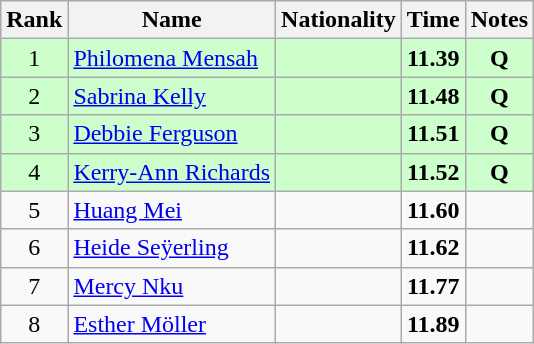<table class="wikitable sortable" style="text-align:center">
<tr>
<th>Rank</th>
<th>Name</th>
<th>Nationality</th>
<th>Time</th>
<th>Notes</th>
</tr>
<tr bgcolor=ccffcc>
<td>1</td>
<td align=left><a href='#'>Philomena Mensah</a></td>
<td align=left></td>
<td><strong>11.39</strong></td>
<td><strong>Q</strong></td>
</tr>
<tr bgcolor=ccffcc>
<td>2</td>
<td align=left><a href='#'>Sabrina Kelly</a></td>
<td align=left></td>
<td><strong>11.48</strong></td>
<td><strong>Q</strong></td>
</tr>
<tr bgcolor=ccffcc>
<td>3</td>
<td align=left><a href='#'>Debbie Ferguson</a></td>
<td align=left></td>
<td><strong>11.51</strong></td>
<td><strong>Q</strong></td>
</tr>
<tr bgcolor=ccffcc>
<td>4</td>
<td align=left><a href='#'>Kerry-Ann Richards</a></td>
<td align=left></td>
<td><strong>11.52</strong></td>
<td><strong>Q</strong></td>
</tr>
<tr>
<td>5</td>
<td align=left><a href='#'>Huang Mei</a></td>
<td align=left></td>
<td><strong>11.60</strong></td>
<td></td>
</tr>
<tr>
<td>6</td>
<td align=left><a href='#'>Heide Seÿerling</a></td>
<td align=left></td>
<td><strong>11.62</strong></td>
<td></td>
</tr>
<tr>
<td>7</td>
<td align=left><a href='#'>Mercy Nku</a></td>
<td align=left></td>
<td><strong>11.77</strong></td>
<td></td>
</tr>
<tr>
<td>8</td>
<td align=left><a href='#'>Esther Möller</a></td>
<td align=left></td>
<td><strong>11.89</strong></td>
<td></td>
</tr>
</table>
